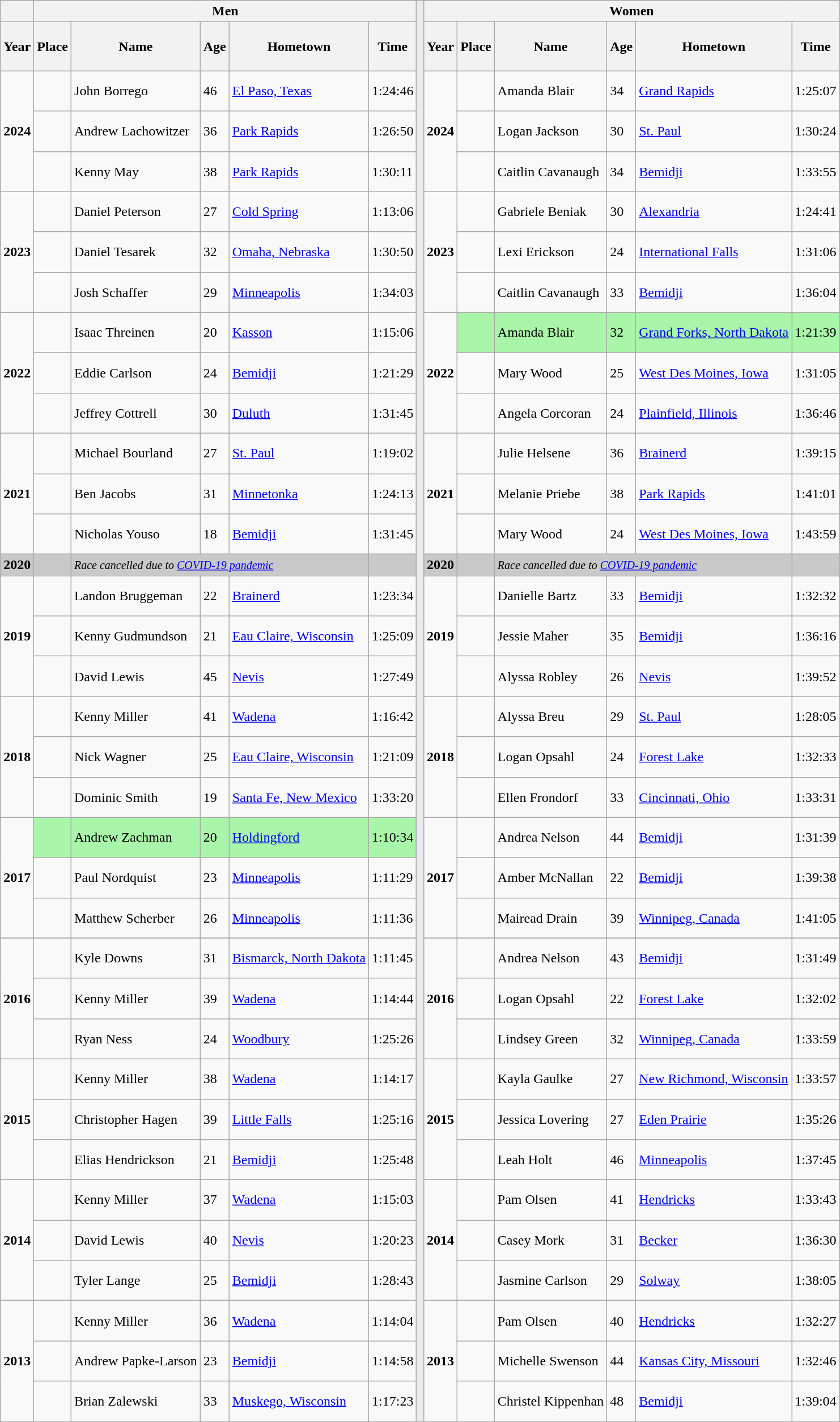<table class="wikitable sortable" style="font-size=95%;">
<tr>
<th colspan=1></th>
<th colspan=5>Men</th>
<th colspan=1 style="border:none; background:#eaecf0;"></th>
<th colspan=6>Women</th>
</tr>
<tr>
<th>Year</th>
<th scope="col" height="50px">Place</th>
<th>Name</th>
<th>Age</th>
<th>Hometown</th>
<th>Time</th>
<th scope="col" class="unsortable" width="1px" style="border:none; background:#eaecf0;"></th>
<th>Year</th>
<th>Place</th>
<th>Name</th>
<th>Age</th>
<th>Hometown</th>
<th>Time</th>
</tr>
<tr>
<td rowspan=3><strong>2024</strong></td>
<td style="text-align:center;height:40px"></td>
<td data-sort-value="Borrego, John">John Borrego</td>
<td>46</td>
<td><a href='#'>El Paso, Texas</a></td>
<td>1:24:46</td>
<td style="border:none; background:#eaecf0;"></td>
<td rowspan=3><strong>2024</strong></td>
<td style="text-align:center;height:40px"></td>
<td data-sort-value="Blair, Amanda">Amanda Blair</td>
<td>34</td>
<td><a href='#'>Grand Rapids</a></td>
<td>1:25:07</td>
</tr>
<tr>
<td style="text-align:center;height:40px"></td>
<td data-sort-value="Lachowitzer, Andrew">Andrew Lachowitzer</td>
<td>36</td>
<td><a href='#'>Park Rapids</a></td>
<td>1:26:50</td>
<td style="border:none; background:#eaecf0;"></td>
<td style="text-align:center;height:40px"></td>
<td data-sort-value="Jackson, Logan">Logan Jackson</td>
<td>30</td>
<td><a href='#'>St. Paul</a></td>
<td>1:30:24</td>
</tr>
<tr>
<td style="text-align:center;height:40px"></td>
<td data-sort-value="May, Kenny">Kenny May</td>
<td>38</td>
<td><a href='#'>Park Rapids</a></td>
<td>1:30:11</td>
<td style="border:none; background:#eaecf0;"></td>
<td style="text-align:center;height:40px"></td>
<td data-sort-value="Cavanaugh, Caitlin">Caitlin Cavanaugh</td>
<td>34</td>
<td><a href='#'>Bemidji</a></td>
<td>1:33:55</td>
</tr>
<tr>
<td rowspan=3><strong>2023</strong></td>
<td style="text-align:center;height:40px"></td>
<td data-sort-value="Peterson, Daniel">Daniel Peterson</td>
<td>27</td>
<td><a href='#'>Cold Spring</a></td>
<td>1:13:06</td>
<td style="border:none; background:#eaecf0;"></td>
<td rowspan=3><strong>2023</strong></td>
<td style="text-align:center;height:40px"></td>
<td data-sort-value="Beniak, Gabriele">Gabriele Beniak</td>
<td>30</td>
<td><a href='#'>Alexandria</a></td>
<td>1:24:41</td>
</tr>
<tr>
<td style="text-align:center;height:40px"></td>
<td data-sort-value="Tesarek, Daniel">Daniel Tesarek</td>
<td>32</td>
<td><a href='#'>Omaha, Nebraska</a></td>
<td>1:30:50</td>
<td style="border:none; background:#eaecf0;"></td>
<td style="text-align:center;height:40px"></td>
<td data-sort-value="Erickson, Lexi">Lexi Erickson</td>
<td>24</td>
<td><a href='#'>International Falls</a></td>
<td>1:31:06</td>
</tr>
<tr>
<td style="text-align:center;height:40px"></td>
<td data-sort-value="Schaffer, Josh">Josh Schaffer</td>
<td>29</td>
<td><a href='#'>Minneapolis</a></td>
<td>1:34:03</td>
<td style="border:none; background:#eaecf0;"></td>
<td style="text-align:center;height:40px"></td>
<td data-sort-value="Cavanaugh, Caitlin">Caitlin Cavanaugh</td>
<td>33</td>
<td><a href='#'>Bemidji</a></td>
<td>1:36:04</td>
</tr>
<tr>
<td rowspan=3><strong>2022</strong></td>
<td style="text-align:center;height:40px"></td>
<td data-sort-value="Threinen, Isaac">Isaac Threinen</td>
<td>20</td>
<td><a href='#'>Kasson</a></td>
<td>1:15:06</td>
<td style="border:none; background:#eaecf0;"></td>
<td rowspan=3><strong>2022</strong></td>
<td style="text-align:center;height:40px" bgcolor=#A9F5A9></td>
<td data-sort-value="Blair, Amanda" bgcolor=#A9F5A9>Amanda Blair</td>
<td bgcolor=#A9F5A9>32</td>
<td bgcolor=#A9F5A9><a href='#'>Grand Forks, North Dakota</a></td>
<td bgcolor=#A9F5A9>1:21:39</td>
</tr>
<tr>
<td style="text-align:center;height:40px"></td>
<td data-sort-value="Carlson, Eddie">Eddie Carlson</td>
<td>24</td>
<td><a href='#'>Bemidji</a></td>
<td>1:21:29</td>
<td style="border:none; background:#eaecf0;"></td>
<td style="text-align:center;height:40px"></td>
<td data-sort-value="Wood, Mary">Mary Wood</td>
<td>25</td>
<td><a href='#'>West Des Moines, Iowa</a></td>
<td>1:31:05</td>
</tr>
<tr>
<td style="text-align:center;height:40px"></td>
<td data-sort-value="Cottrell, Jeffrey">Jeffrey Cottrell</td>
<td>30</td>
<td><a href='#'>Duluth</a></td>
<td>1:31:45</td>
<td style="border:none; background:#eaecf0;"></td>
<td style="text-align:center;height:40px"></td>
<td data-sort-value="Corcoran, Angela">Angela Corcoran</td>
<td>24</td>
<td><a href='#'>Plainfield, Illinois</a></td>
<td>1:36:46</td>
</tr>
<tr>
<td rowspan=3><strong>2021</strong></td>
<td style="text-align:center;height:40px"></td>
<td data-sort-value="Bourland, Michael">Michael Bourland</td>
<td>27</td>
<td><a href='#'>St. Paul</a></td>
<td>1:19:02</td>
<td style="border:none; background:#eaecf0;"></td>
<td rowspan=3><strong>2021</strong></td>
<td style="text-align:center;height:40px"></td>
<td data-sort-value="Helsene, Julie">Julie Helsene</td>
<td>36</td>
<td><a href='#'>Brainerd</a></td>
<td>1:39:15</td>
</tr>
<tr>
<td style="text-align:center;height:40px"></td>
<td data-sort-value="Jacobs, Ben">Ben Jacobs</td>
<td>31</td>
<td><a href='#'>Minnetonka</a></td>
<td>1:24:13</td>
<td style="border:none; background:#eaecf0;"></td>
<td style="text-align:center;height:40px"></td>
<td data-sort-value="Priebe, Melanie">Melanie Priebe</td>
<td>38</td>
<td><a href='#'>Park Rapids</a></td>
<td>1:41:01</td>
</tr>
<tr>
<td style="text-align:center;height:40px"></td>
<td data-sort-value="Youso, Nicholas">Nicholas Youso</td>
<td>18</td>
<td><a href='#'>Bemidji</a></td>
<td>1:31:45</td>
<td style="border:none; background:#eaecf0;"></td>
<td style="text-align:center;height:40px"></td>
<td data-sort-value="Wood, Mary">Mary Wood</td>
<td>24</td>
<td><a href='#'>West Des Moines, Iowa</a></td>
<td>1:43:59</td>
</tr>
<tr>
<td bgcolor=#c9c9c9><strong>2020</strong></td>
<td bgcolor=#c9c9c9 data-sort-value="ZZZ"></td>
<td colspan=3 bgcolor=#c9c9c9 data-sort-value="ZZZ"><small><em>Race cancelled due to <a href='#'>COVID-19 pandemic</a></em></small></td>
<td data-sort-value="99:99:99" bgcolor=#c9c9c9></td>
<td style="border:none; background:#eaecf0;"></td>
<td bgcolor=#c9c9c9><strong>2020</strong></td>
<td bgcolor=#c9c9c9 data-sort-value="ZZZ"></td>
<td colspan=3 bgcolor=#c9c9c9 data-sort-value="ZZZ"><small><em>Race cancelled due to <a href='#'>COVID-19 pandemic</a></em></small></td>
<td data-sort-value="99:99:99" bgcolor=#c9c9c9></td>
</tr>
<tr>
<td rowspan=3><strong>2019</strong></td>
<td style="text-align:center;height:40px"></td>
<td data-sort-value="Bruggeman, Landon">Landon Bruggeman</td>
<td>22</td>
<td><a href='#'>Brainerd</a></td>
<td>1:23:34</td>
<td style="border:none; background:#eaecf0;"></td>
<td rowspan=3><strong>2019</strong></td>
<td style="text-align:center;height:40px"></td>
<td data-sort-value="Bartz, Danielle">Danielle Bartz</td>
<td>33</td>
<td><a href='#'>Bemidji</a></td>
<td>1:32:32</td>
</tr>
<tr>
<td style="text-align:center;height:40px"></td>
<td data-sort-value="Gudmundson, Kenny">Kenny Gudmundson</td>
<td>21</td>
<td><a href='#'>Eau Claire, Wisconsin</a></td>
<td>1:25:09</td>
<td style="border:none; background:#eaecf0;"></td>
<td style="text-align:center;height:40px"></td>
<td data-sort-value="Maher, Jessie">Jessie Maher</td>
<td>35</td>
<td><a href='#'>Bemidji</a></td>
<td>1:36:16</td>
</tr>
<tr>
<td style="text-align:center;height:40px"></td>
<td data-sort-value="Lewis, David">David Lewis</td>
<td>45</td>
<td><a href='#'>Nevis</a></td>
<td>1:27:49</td>
<td style="border:none; background:#eaecf0;"></td>
<td style="text-align:center;height:40px"></td>
<td data-sort-value="Robley, Alyssa">Alyssa Robley</td>
<td>26</td>
<td><a href='#'>Nevis</a></td>
<td>1:39:52</td>
</tr>
<tr>
<td rowspan=3><strong>2018</strong></td>
<td style="text-align:center;height:40px"></td>
<td data-sort-value="Miller, Kenny">Kenny Miller</td>
<td>41</td>
<td><a href='#'>Wadena</a></td>
<td>1:16:42</td>
<td style="border:none; background:#eaecf0;"></td>
<td rowspan=3><strong>2018</strong></td>
<td style="text-align:center;height:40px"></td>
<td data-sort-value="Breu, Alyssa">Alyssa Breu</td>
<td>29</td>
<td><a href='#'>St. Paul</a></td>
<td>1:28:05</td>
</tr>
<tr>
<td style="text-align:center;height:40px"></td>
<td data-sort-value="Wagner, Nick">Nick Wagner</td>
<td>25</td>
<td><a href='#'>Eau Claire, Wisconsin</a></td>
<td>1:21:09</td>
<td style="border:none; background:#eaecf0;"></td>
<td style="text-align:center;height:40px"></td>
<td data-sort-value="Opsahl, Logan">Logan Opsahl</td>
<td>24</td>
<td><a href='#'>Forest Lake</a></td>
<td>1:32:33</td>
</tr>
<tr>
<td style="text-align:center;height:40px"></td>
<td data-sort-value="Smith, Dominic">Dominic Smith</td>
<td>19</td>
<td><a href='#'>Santa Fe, New Mexico</a></td>
<td>1:33:20</td>
<td style="border:none; background:#eaecf0;"></td>
<td style="text-align:center;height:40px"></td>
<td data-sort-value="Frondorf, Ellen">Ellen Frondorf</td>
<td>33</td>
<td><a href='#'>Cincinnati, Ohio</a></td>
<td>1:33:31</td>
</tr>
<tr>
<td rowspan=3><strong>2017</strong></td>
<td style="text-align:center;height:40px" bgcolor=#A9F5A9></td>
<td data-sort-value="Zachman, Andrew" bgcolor=#A9F5A9>Andrew Zachman</td>
<td bgcolor=#A9F5A9>20</td>
<td bgcolor=#A9F5A9><a href='#'>Holdingford</a></td>
<td bgcolor=#A9F5A9>1:10:34</td>
<td style="border:none; background:#eaecf0;"></td>
<td rowspan=3><strong>2017</strong></td>
<td style="text-align:center;height:40px"></td>
<td data-sort-value="Nelson, Andrea">Andrea Nelson</td>
<td>44</td>
<td><a href='#'>Bemidji</a></td>
<td>1:31:39</td>
</tr>
<tr>
<td style="text-align:center;height:40px"></td>
<td data-sort-value="Nordquist, Paul">Paul Nordquist</td>
<td>23</td>
<td><a href='#'>Minneapolis</a></td>
<td>1:11:29</td>
<td style="border:none; background:#eaecf0;"></td>
<td style="text-align:center;height:40px"></td>
<td data-sort-value="McNallan, Amber">Amber McNallan</td>
<td>22</td>
<td><a href='#'>Bemidji</a></td>
<td>1:39:38</td>
</tr>
<tr>
<td style="text-align:center;height:40px"></td>
<td data-sort-value="Scherber, Matthew">Matthew Scherber</td>
<td>26</td>
<td><a href='#'>Minneapolis</a></td>
<td>1:11:36</td>
<td style="border:none; background:#eaecf0;"></td>
<td style="text-align:center;height:40px"></td>
<td data-sort-value="Drain, Mairead">Mairead Drain</td>
<td>39</td>
<td><a href='#'>Winnipeg, Canada</a></td>
<td>1:41:05</td>
</tr>
<tr>
</tr>
<tr>
<td rowspan=3><strong>2016</strong></td>
<td style="text-align:center;height:40px"></td>
<td data-sort-value="Downs, Kyle">Kyle Downs</td>
<td>31</td>
<td><a href='#'>Bismarck, North Dakota</a></td>
<td>1:11:45</td>
<td style="border:none; background:#eaecf0;"></td>
<td rowspan=3><strong>2016</strong></td>
<td style="text-align:center;height:40px"></td>
<td data-sort-value="Nelson, Andrea">Andrea Nelson</td>
<td>43</td>
<td><a href='#'>Bemidji</a></td>
<td>1:31:49</td>
</tr>
<tr>
<td style="text-align:center;height:40px"></td>
<td data-sort-value="Miller, Kenny">Kenny Miller</td>
<td>39</td>
<td><a href='#'>Wadena</a></td>
<td>1:14:44</td>
<td style="border:none; background:#eaecf0;"></td>
<td style="text-align:center;height:40px"></td>
<td data-sort-value="Opsahl, Logan">Logan Opsahl</td>
<td>22</td>
<td><a href='#'>Forest Lake</a></td>
<td>1:32:02</td>
</tr>
<tr>
<td style="text-align:center;height:40px"></td>
<td data-sort-value="Ness, Ryan">Ryan Ness</td>
<td>24</td>
<td><a href='#'>Woodbury</a></td>
<td>1:25:26</td>
<td style="border:none; background:#eaecf0;"></td>
<td style="text-align:center;height:40px"></td>
<td data-sort-value="Green, Lindsey">Lindsey Green</td>
<td>32</td>
<td><a href='#'>Winnipeg, Canada</a></td>
<td>1:33:59</td>
</tr>
<tr>
<td rowspan=3><strong>2015</strong></td>
<td style="text-align:center;height:40px"></td>
<td data-sort-value="Miller, Kenny">Kenny Miller</td>
<td>38</td>
<td><a href='#'>Wadena</a></td>
<td>1:14:17</td>
<td style="border:none; background:#eaecf0;"></td>
<td rowspan=3><strong>2015</strong></td>
<td style="text-align:center;height:40px"></td>
<td data-sort-value="Gaulke, Kayla">Kayla Gaulke</td>
<td>27</td>
<td><a href='#'>New Richmond, Wisconsin</a></td>
<td>1:33:57</td>
</tr>
<tr>
<td style="text-align:center;height:40px"></td>
<td data-sort-value="Hagen, Christopher">Christopher Hagen</td>
<td>39</td>
<td><a href='#'>Little Falls</a></td>
<td>1:25:16</td>
<td style="border:none; background:#eaecf0;"></td>
<td style="text-align:center;height:40px"></td>
<td data-sort-value="Lovering, Jessica">Jessica Lovering</td>
<td>27</td>
<td><a href='#'>Eden Prairie</a></td>
<td>1:35:26</td>
</tr>
<tr>
<td style="text-align:center;height:40px"></td>
<td data-sort-value="Hendrickson, Elias">Elias Hendrickson</td>
<td>21</td>
<td><a href='#'>Bemidji</a></td>
<td>1:25:48</td>
<td style="border:none; background:#eaecf0;"></td>
<td style="text-align:center;height:40px"></td>
<td data-sort-value="Holt, Leah">Leah Holt</td>
<td>46</td>
<td><a href='#'>Minneapolis</a></td>
<td>1:37:45</td>
</tr>
<tr>
<td rowspan=3><strong>2014</strong></td>
<td style="text-align:center;height:40px"></td>
<td data-sort-value="Miller, Kenny">Kenny Miller</td>
<td>37</td>
<td><a href='#'>Wadena</a></td>
<td>1:15:03</td>
<td style="border:none; background:#eaecf0;"></td>
<td rowspan=3><strong>2014</strong></td>
<td style="text-align:center;height:40px"></td>
<td data-sort-value="Olsen, Pam">Pam Olsen</td>
<td>41</td>
<td><a href='#'>Hendricks</a></td>
<td>1:33:43</td>
</tr>
<tr>
<td style="text-align:center;height:40px"></td>
<td data-sort-value="Lewis, David">David Lewis</td>
<td>40</td>
<td><a href='#'>Nevis</a></td>
<td>1:20:23</td>
<td style="border:none; background:#eaecf0;"></td>
<td style="text-align:center;height:40px"></td>
<td data-sort-value="Mork, Casey">Casey Mork</td>
<td>31</td>
<td><a href='#'>Becker</a></td>
<td>1:36:30</td>
</tr>
<tr>
<td style="text-align:center;height:40px"></td>
<td data-sort-value="Lange, Tyler">Tyler Lange</td>
<td>25</td>
<td><a href='#'>Bemidji</a></td>
<td>1:28:43</td>
<td style="border:none; background:#eaecf0;"></td>
<td style="text-align:center;height:40px"></td>
<td data-sort-value="Carlson, Jasmine">Jasmine Carlson</td>
<td>29</td>
<td><a href='#'>Solway</a></td>
<td>1:38:05</td>
</tr>
<tr>
<td rowspan=3><strong>2013</strong></td>
<td style="text-align:center;height:40px"></td>
<td data-sort-value="Miller, Kenny">Kenny Miller</td>
<td>36</td>
<td><a href='#'>Wadena</a></td>
<td>1:14:04</td>
<td style="border:none; background:#eaecf0;"></td>
<td rowspan=3><strong>2013</strong></td>
<td style="text-align:center;height:40px"></td>
<td data-sort-value="Olsen, Pam">Pam Olsen</td>
<td>40</td>
<td><a href='#'>Hendricks</a></td>
<td>1:32:27</td>
</tr>
<tr>
<td style="text-align:center;height:40px"></td>
<td data-sort-value="Papke-Larson, Andrew">Andrew Papke-Larson</td>
<td>23</td>
<td><a href='#'>Bemidji</a></td>
<td>1:14:58</td>
<td style="border:none; background:#eaecf0;"></td>
<td style="text-align:center;height:40px"></td>
<td data-sort-value="Swenson, Michelle">Michelle Swenson</td>
<td>44</td>
<td><a href='#'>Kansas City, Missouri</a></td>
<td>1:32:46</td>
</tr>
<tr>
<td style="text-align:center;height:40px"></td>
<td data-sort-value="Zalewski, Brian">Brian Zalewski</td>
<td>33</td>
<td><a href='#'>Muskego, Wisconsin</a></td>
<td>1:17:23</td>
<td style="border:none; background:#eaecf0;"></td>
<td style="text-align:center;height:40px"></td>
<td data-sort-value="Kippenhan, Christel">Christel Kippenhan</td>
<td>48</td>
<td><a href='#'>Bemidji</a></td>
<td>1:39:04</td>
</tr>
<tr>
</tr>
</table>
